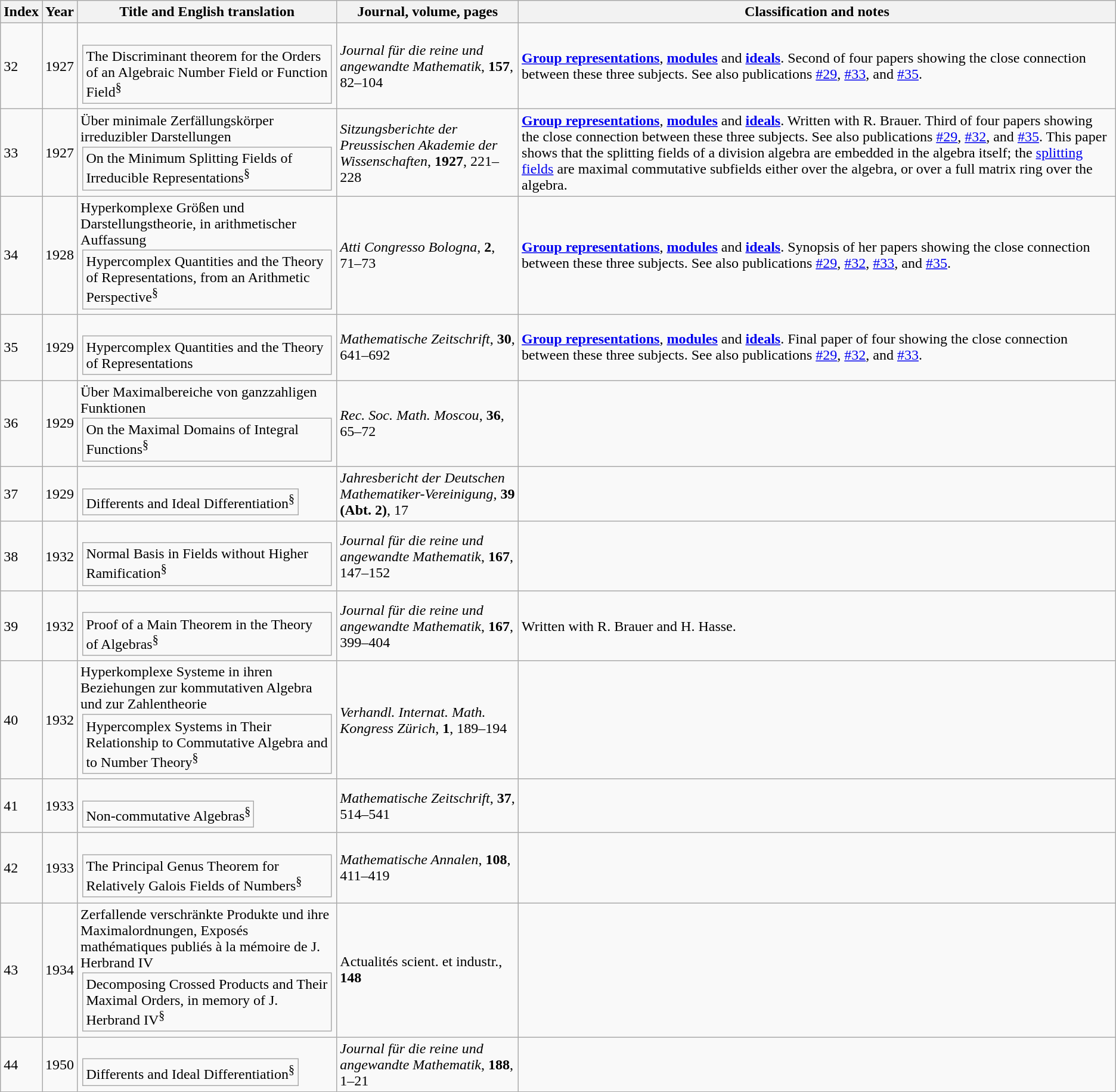<table class="wikitable sortable" id="Noether_publications_third_epoch">
<tr>
<th>Index</th>
<th>Year</th>
<th>Title and English translation</th>
<th>Journal, volume, pages</th>
<th>Classification and notes</th>
</tr>
<tr>
<td><span></span>32</td>
<td>1927</td>
<td><br><table>
<tr>
<td>The Discriminant theorem for the Orders of an Algebraic Number Field or Function Field<sup>§</sup></td>
</tr>
</table>
</td>
<td><em>Journal für die reine und angewandte Mathematik</em>, <strong>157</strong>, 82–104</td>
<td><strong><a href='#'>Group representations</a></strong>, <strong><a href='#'>modules</a></strong> and <strong><a href='#'>ideals</a></strong>.  Second of four papers showing the close connection between these three subjects.  See also publications <a href='#'>#29</a>, <a href='#'>#33</a>, and <a href='#'>#35</a>.</td>
</tr>
<tr>
<td><span></span>33</td>
<td>1927</td>
<td>Über minimale Zerfällungskörper irreduzibler Darstellungen<br><table>
<tr>
<td>On the Minimum Splitting Fields of Irreducible Representations<sup>§</sup></td>
</tr>
</table>
</td>
<td><em>Sitzungsberichte der Preussischen Akademie der Wissenschaften</em>, <strong>1927</strong>, 221–228</td>
<td><strong><a href='#'>Group representations</a></strong>, <strong><a href='#'>modules</a></strong> and <strong><a href='#'>ideals</a></strong>.  Written with R. Brauer.  Third of four papers showing the close connection between these three subjects.  See also publications <a href='#'>#29</a>, <a href='#'>#32</a>, and <a href='#'>#35</a>.   This paper shows that the splitting fields of a division algebra are embedded in the algebra itself; the <a href='#'>splitting fields</a> are maximal commutative subfields either over the algebra, or over a full matrix ring over the algebra.</td>
</tr>
<tr>
<td><span></span>34</td>
<td>1928</td>
<td>Hyperkomplexe Größen und Darstellungstheorie, in arithmetischer Auffassung<br><table>
<tr>
<td>Hypercomplex Quantities and the Theory of Representations, from an Arithmetic Perspective<sup>§</sup></td>
</tr>
</table>
</td>
<td><em>Atti Congresso Bologna</em>, <strong>2</strong>, 71–73</td>
<td><strong><a href='#'>Group representations</a></strong>, <strong><a href='#'>modules</a></strong> and <strong><a href='#'>ideals</a></strong>.  Synopsis of her papers showing the close connection between these three subjects.  See also publications <a href='#'>#29</a>, <a href='#'>#32</a>, <a href='#'>#33</a>, and <a href='#'>#35</a>.</td>
</tr>
<tr>
<td><span></span>35</td>
<td>1929</td>
<td><br><table>
<tr>
<td>Hypercomplex Quantities and the Theory of Representations</td>
</tr>
</table>
</td>
<td><em>Mathematische Zeitschrift</em>, <strong>30</strong>, 641–692</td>
<td><strong><a href='#'>Group representations</a></strong>, <strong><a href='#'>modules</a></strong> and <strong><a href='#'>ideals</a></strong>.  Final paper of four showing the close connection between these three subjects.  See also publications <a href='#'>#29</a>, <a href='#'>#32</a>, and <a href='#'>#33</a>.</td>
</tr>
<tr>
<td><span></span>36</td>
<td>1929</td>
<td>Über Maximalbereiche von ganzzahligen Funktionen<br><table>
<tr>
<td>On the Maximal Domains of Integral Functions<sup>§</sup></td>
</tr>
</table>
</td>
<td><em>Rec. Soc. Math. Moscou</em>, <strong>36</strong>, 65–72</td>
<td></td>
</tr>
<tr>
<td><span></span>37</td>
<td>1929</td>
<td Idealdifferentiation und Differente><br><table>
<tr>
<td>Differents and Ideal Differentiation<sup>§</sup></td>
</tr>
</table>
</td>
<td><em>Jahresbericht der Deutschen Mathematiker-Vereinigung</em>, <strong>39 (Abt. 2)</strong>, 17</td>
<td></td>
</tr>
<tr>
<td><span></span>38</td>
<td>1932</td>
<td><br><table>
<tr>
<td>Normal Basis in Fields without Higher Ramification<sup>§</sup></td>
</tr>
</table>
</td>
<td><em>Journal für die reine und angewandte Mathematik</em>, <strong>167</strong>, 147–152</td>
<td></td>
</tr>
<tr>
<td><span></span>39</td>
<td>1932</td>
<td><br><table>
<tr>
<td>Proof of a Main Theorem in the Theory of Algebras<sup>§</sup></td>
</tr>
</table>
</td>
<td><em>Journal für die reine und angewandte Mathematik</em>, <strong>167</strong>, 399–404</td>
<td>Written with R. Brauer and H. Hasse.</td>
</tr>
<tr>
<td><span></span>40</td>
<td>1932</td>
<td>Hyperkomplexe Systeme in ihren Beziehungen zur kommutativen Algebra und zur Zahlentheorie<br><table>
<tr>
<td>Hypercomplex Systems in Their Relationship to Commutative Algebra and to Number Theory<sup>§</sup></td>
</tr>
</table>
</td>
<td><em>Verhandl. Internat. Math. Kongress Zürich</em>, <strong>1</strong>, 189–194</td>
<td></td>
</tr>
<tr>
<td><span></span>41</td>
<td>1933</td>
<td><br><table>
<tr>
<td>Non-commutative Algebras<sup>§</sup></td>
</tr>
</table>
</td>
<td><em>Mathematische Zeitschrift</em>, <strong>37</strong>, 514–541</td>
<td></td>
</tr>
<tr>
<td><span></span>42</td>
<td>1933</td>
<td><br><table>
<tr>
<td>The Principal Genus Theorem for Relatively Galois Fields of Numbers<sup>§</sup></td>
</tr>
</table>
</td>
<td><em>Mathematische Annalen</em>, <strong>108</strong>, 411–419</td>
<td></td>
</tr>
<tr>
<td><span></span>43</td>
<td>1934</td>
<td>Zerfallende verschränkte Produkte und ihre Maximalordnungen, Exposés mathématiques publiés à la mémoire de J. Herbrand IV<br><table>
<tr>
<td>Decomposing Crossed Products and Their Maximal Orders, in memory of J. Herbrand IV<sup>§</sup></td>
</tr>
</table>
</td>
<td>Actualités scient. et industr., <strong>148</strong></td>
<td></td>
</tr>
<tr>
<td><span></span>44</td>
<td>1950</td>
<td><br><table>
<tr>
<td>Differents and Ideal Differentiation<sup>§</sup></td>
</tr>
</table>
</td>
<td><em>Journal für die reine und angewandte Mathematik</em>, <strong>188</strong>, 1–21</td>
<td></td>
</tr>
</table>
